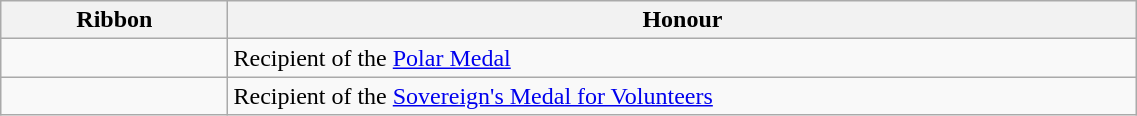<table class="wikitable" style="width:60%;">
<tr>
<th width="20%">Ribbon</th>
<th width="90%">Honour</th>
</tr>
<tr>
<td></td>
<td>Recipient of the <a href='#'>Polar Medal</a></td>
</tr>
<tr>
<td></td>
<td>Recipient of the <a href='#'>Sovereign's Medal for Volunteers</a></td>
</tr>
</table>
